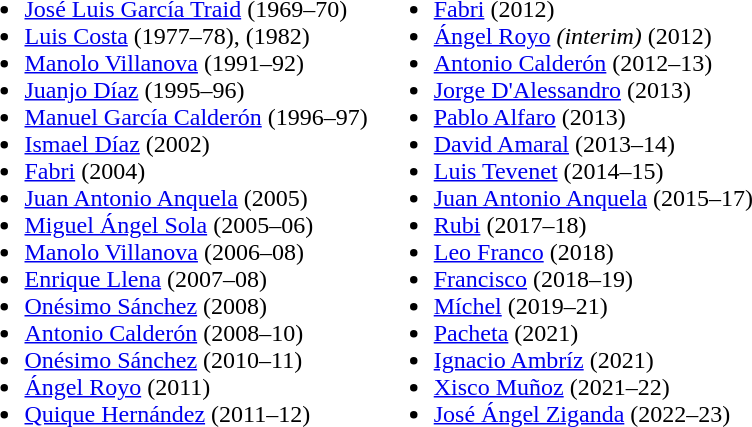<table>
<tr style="vertical-align: top;">
<td><br><ul><li> <a href='#'>José Luis García Traid</a> (1969–70)</li><li> <a href='#'>Luis Costa</a> (1977–78), (1982)</li><li> <a href='#'>Manolo Villanova</a> (1991–92)</li><li> <a href='#'>Juanjo Díaz</a> (1995–96)</li><li> <a href='#'>Manuel García Calderón</a> (1996–97)</li><li> <a href='#'>Ismael Díaz</a> (2002)</li><li> <a href='#'>Fabri</a> (2004)</li><li> <a href='#'>Juan Antonio Anquela</a> (2005)</li><li> <a href='#'>Miguel Ángel Sola</a> (2005–06)</li><li> <a href='#'>Manolo Villanova</a> (2006–08)</li><li> <a href='#'>Enrique Llena</a> (2007–08)</li><li> <a href='#'>Onésimo Sánchez</a> (2008)</li><li> <a href='#'>Antonio Calderón</a> (2008–10)</li><li> <a href='#'>Onésimo Sánchez</a> (2010–11)</li><li> <a href='#'>Ángel Royo</a> (2011)</li><li> <a href='#'>Quique Hernández</a> (2011–12)</li></ul></td>
<td><br><ul><li> <a href='#'>Fabri</a> (2012)</li><li> <a href='#'>Ángel Royo</a> <em>(interim)</em> (2012)</li><li> <a href='#'>Antonio Calderón</a> (2012–13)</li><li> <a href='#'>Jorge D'Alessandro</a> (2013)</li><li> <a href='#'>Pablo Alfaro</a> (2013)</li><li> <a href='#'>David Amaral</a> (2013–14)</li><li> <a href='#'>Luis Tevenet</a> (2014–15)</li><li> <a href='#'>Juan Antonio Anquela</a> (2015–17)</li><li> <a href='#'>Rubi</a> (2017–18)</li><li> <a href='#'>Leo Franco</a> (2018)</li><li> <a href='#'>Francisco</a> (2018–19)</li><li> <a href='#'>Míchel</a> (2019–21)</li><li> <a href='#'>Pacheta</a> (2021)</li><li> <a href='#'>Ignacio Ambríz</a> (2021)</li><li> <a href='#'>Xisco Muñoz</a> (2021–22)</li><li> <a href='#'>José Ángel Ziganda</a> (2022–23)</li></ul></td>
</tr>
</table>
